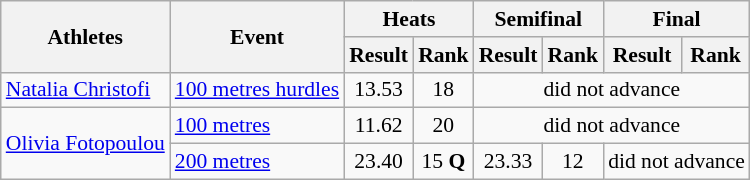<table class="wikitable" border="1" style="font-size:90%">
<tr>
<th rowspan="2">Athletes</th>
<th rowspan="2">Event</th>
<th colspan="2">Heats</th>
<th colspan="2">Semifinal</th>
<th colspan="2">Final</th>
</tr>
<tr>
<th>Result</th>
<th>Rank</th>
<th>Result</th>
<th>Rank</th>
<th>Result</th>
<th>Rank</th>
</tr>
<tr>
<td><a href='#'>Natalia Christofi</a></td>
<td><a href='#'>100 metres hurdles</a></td>
<td align=center>13.53</td>
<td align=center>18</td>
<td align=center colspan=4>did not advance</td>
</tr>
<tr>
<td rowspan=2><a href='#'>Olivia Fotopoulou</a></td>
<td><a href='#'>100 metres</a></td>
<td align=center>11.62</td>
<td align=center>20</td>
<td align=center colspan=4>did not advance</td>
</tr>
<tr>
<td><a href='#'>200 metres</a></td>
<td align=center>23.40</td>
<td align=center>15 <strong>Q</strong></td>
<td align=center>23.33</td>
<td align=center>12</td>
<td align=center colspan=2>did not advance</td>
</tr>
</table>
